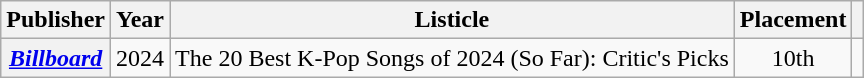<table class="wikitable plainrowheaders sortable" style="text-align:center">
<tr>
<th scope="col">Publisher</th>
<th scope="col">Year</th>
<th scope="col">Listicle</th>
<th scope="col">Placement</th>
<th scope="col" class="unsortable"></th>
</tr>
<tr>
<th scope="row"><em><a href='#'>Billboard</a></em></th>
<td>2024</td>
<td style="text-align:left">The 20 Best K-Pop Songs of 2024 (So Far): Critic's Picks</td>
<td>10th</td>
<td></td>
</tr>
</table>
